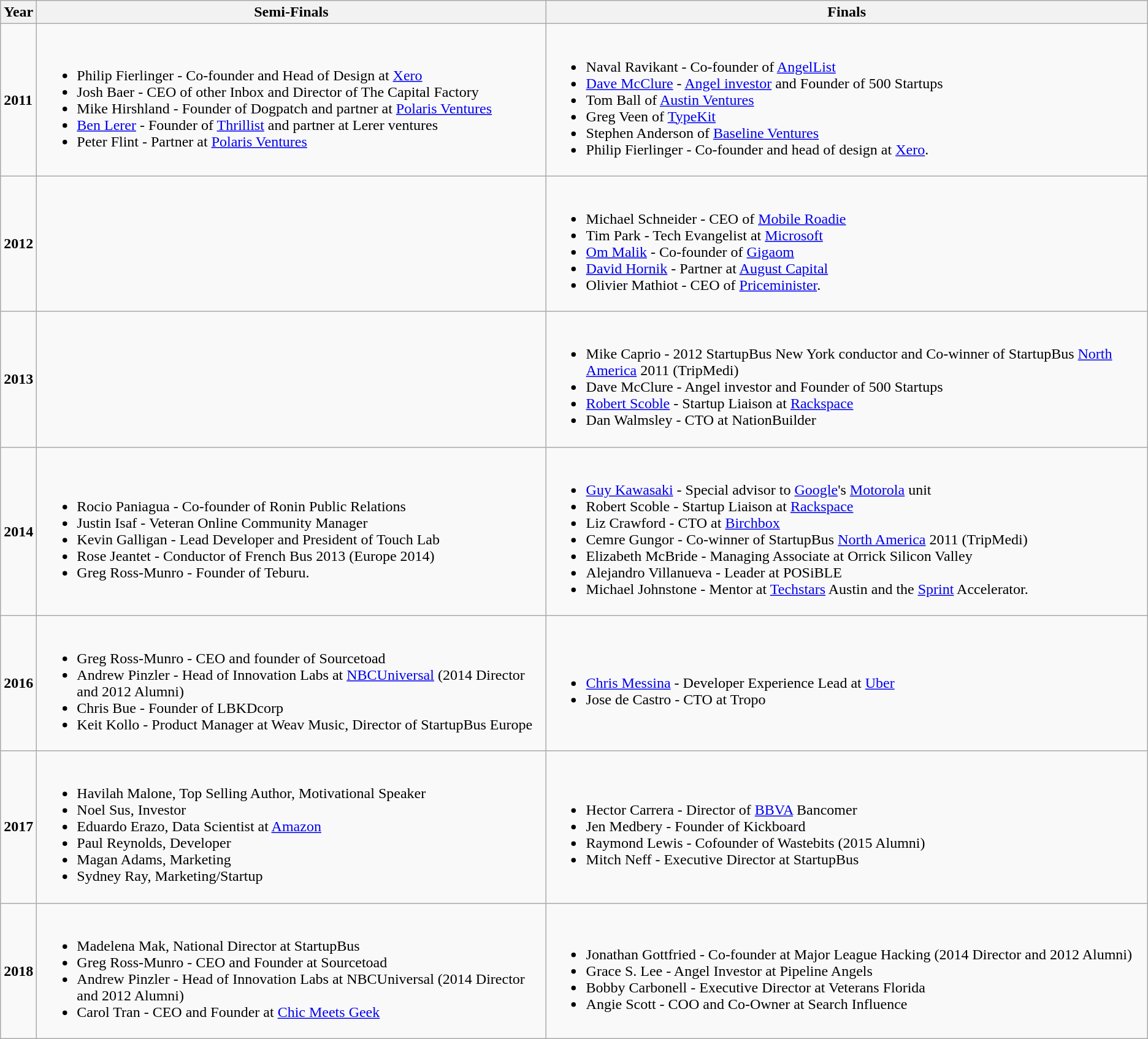<table class="wikitable">
<tr>
<th>Year</th>
<th>Semi-Finals</th>
<th>Finals</th>
</tr>
<tr>
<td><strong>2011</strong></td>
<td><br><ul><li>Philip Fierlinger - Co-founder and Head of Design at <a href='#'>Xero</a></li><li>Josh Baer - CEO of other Inbox and Director of The Capital Factory</li><li>Mike Hirshland - Founder of Dogpatch and partner at <a href='#'>Polaris Ventures</a></li><li><a href='#'>Ben Lerer</a> - Founder of <a href='#'>Thrillist</a> and partner at Lerer ventures</li><li>Peter Flint - Partner at <a href='#'>Polaris Ventures</a></li></ul></td>
<td><br><ul><li>Naval Ravikant - Co-founder of <a href='#'>AngelList</a></li><li><a href='#'>Dave McClure</a> - <a href='#'>Angel investor</a> and Founder of 500 Startups</li><li>Tom Ball of <a href='#'>Austin Ventures</a></li><li>Greg Veen of <a href='#'>TypeKit</a></li><li>Stephen Anderson of <a href='#'>Baseline Ventures</a></li><li>Philip Fierlinger - Co-founder and head of design at <a href='#'>Xero</a>.</li></ul></td>
</tr>
<tr>
<td><strong>2012</strong></td>
<td></td>
<td><br><ul><li>Michael Schneider - CEO of <a href='#'>Mobile Roadie</a></li><li>Tim Park - Tech Evangelist at <a href='#'>Microsoft</a></li><li><a href='#'>Om Malik</a> - Co-founder of <a href='#'>Gigaom</a></li><li><a href='#'>David Hornik</a> - Partner at <a href='#'>August Capital</a></li><li>Olivier Mathiot - CEO of <a href='#'>Priceminister</a>.</li></ul></td>
</tr>
<tr>
<td><strong>2013</strong></td>
<td></td>
<td><br><ul><li>Mike Caprio - 2012 StartupBus New York conductor and Co-winner of StartupBus <a href='#'>North America</a> 2011 (TripMedi)</li><li>Dave McClure - Angel investor and Founder of 500 Startups</li><li><a href='#'>Robert Scoble</a> - Startup Liaison at <a href='#'>Rackspace</a></li><li>Dan Walmsley - CTO at NationBuilder</li></ul></td>
</tr>
<tr>
<td><strong>2014</strong></td>
<td><br><ul><li>Rocio Paniagua - Co-founder of Ronin Public Relations</li><li>Justin Isaf - Veteran Online Community Manager</li><li>Kevin Galligan - Lead Developer and President of Touch Lab</li><li>Rose Jeantet - Conductor of French Bus 2013 (Europe 2014)</li><li>Greg Ross-Munro - Founder of Teburu.</li></ul></td>
<td><br><ul><li><a href='#'>Guy Kawasaki</a> - Special advisor to <a href='#'>Google</a>'s <a href='#'>Motorola</a> unit</li><li>Robert Scoble - Startup Liaison at <a href='#'>Rackspace</a></li><li>Liz Crawford - CTO at <a href='#'>Birchbox</a></li><li>Cemre Gungor - Co-winner of StartupBus <a href='#'>North America</a> 2011 (TripMedi)</li><li>Elizabeth McBride - Managing Associate at Orrick Silicon Valley</li><li>Alejandro Villanueva - Leader at POSiBLE</li><li>Michael Johnstone - Mentor at <a href='#'>Techstars</a> Austin and the <a href='#'>Sprint</a> Accelerator.</li></ul></td>
</tr>
<tr>
<td><strong>2016</strong></td>
<td><br><ul><li>Greg Ross-Munro - CEO and founder of Sourcetoad</li><li>Andrew Pinzler - Head of Innovation Labs at <a href='#'>NBCUniversal</a> (2014 Director and 2012 Alumni)</li><li>Chris Bue - Founder of LBKDcorp</li><li>Keit Kollo - Product Manager at Weav Music, Director of StartupBus Europe</li></ul></td>
<td><br><ul><li><a href='#'>Chris Messina</a> - Developer Experience Lead at <a href='#'>Uber</a></li><li>Jose de Castro - CTO at Tropo</li></ul></td>
</tr>
<tr>
<td><strong>2017</strong></td>
<td><br><ul><li>Havilah Malone, Top Selling Author, Motivational Speaker</li><li>Noel Sus, Investor</li><li>Eduardo Erazo, Data Scientist at <a href='#'>Amazon</a></li><li>Paul Reynolds, Developer</li><li>Magan Adams, Marketing</li><li>Sydney Ray, Marketing/Startup</li></ul></td>
<td><br><ul><li>Hector Carrera - Director of <a href='#'>BBVA</a> Bancomer</li><li>Jen Medbery - Founder of Kickboard</li><li>Raymond Lewis - Cofounder of Wastebits (2015 Alumni)</li><li>Mitch Neff - Executive Director at StartupBus</li></ul></td>
</tr>
<tr>
<td><strong>2018</strong></td>
<td><br><ul><li>Madelena Mak, National Director at StartupBus</li><li>Greg Ross-Munro - CEO and Founder at Sourcetoad</li><li>Andrew Pinzler - Head of Innovation Labs at NBCUniversal (2014 Director and 2012 Alumni)</li><li>Carol Tran - CEO and Founder at <a href='#'>Chic Meets Geek</a></li></ul></td>
<td><br><ul><li>Jonathan Gottfried - Co-founder at Major League Hacking (2014 Director and 2012 Alumni)</li><li>Grace S. Lee - Angel Investor at Pipeline Angels</li><li>Bobby Carbonell - Executive Director at Veterans Florida</li><li>Angie Scott - COO and Co-Owner at Search Influence</li></ul></td>
</tr>
</table>
